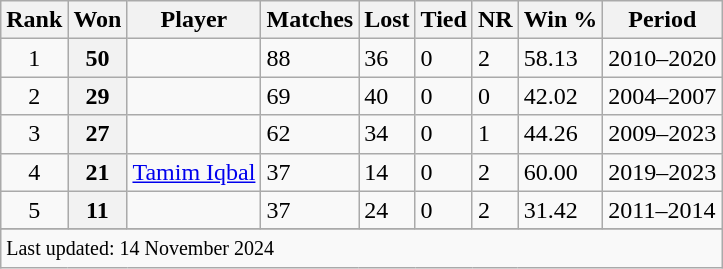<table class="wikitable plainrowheaders sortable">
<tr>
<th scope=col>Rank</th>
<th>Won</th>
<th scope=col>Player</th>
<th scope=col>Matches</th>
<th>Lost</th>
<th>Tied</th>
<th>NR</th>
<th>Win %</th>
<th>Period</th>
</tr>
<tr>
<td align=center>1</td>
<th scope=row style=text-align:center;>50</th>
<td></td>
<td>88</td>
<td>36</td>
<td>0</td>
<td>2</td>
<td>58.13</td>
<td>2010–2020</td>
</tr>
<tr>
<td align=center>2</td>
<th scope=row style=text-align:center;>29</th>
<td></td>
<td>69</td>
<td>40</td>
<td>0</td>
<td>0</td>
<td>42.02</td>
<td>2004–2007</td>
</tr>
<tr>
<td align=center>3</td>
<th scope=row style=text-align:center;>27</th>
<td></td>
<td>62</td>
<td>34</td>
<td>0</td>
<td>1</td>
<td>44.26</td>
<td>2009–2023</td>
</tr>
<tr>
<td align=center>4</td>
<th scope=row style=text-align:center;>21</th>
<td><a href='#'>Tamim Iqbal</a></td>
<td>37</td>
<td>14</td>
<td>0</td>
<td>2</td>
<td>60.00</td>
<td>2019–2023</td>
</tr>
<tr>
<td align=center>5</td>
<th scope=row style=text-align:center;>11</th>
<td></td>
<td>37</td>
<td>24</td>
<td>0</td>
<td>2</td>
<td>31.42</td>
<td>2011–2014</td>
</tr>
<tr>
</tr>
<tr class=sortbottom>
<td colspan=9><small>Last updated: 14 November 2024</small></td>
</tr>
</table>
